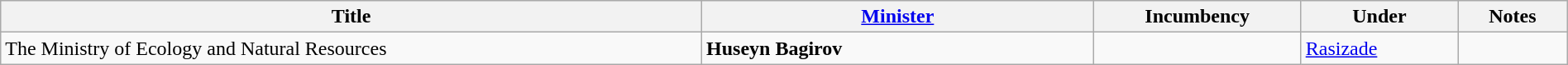<table class="wikitable" style="width:100%;">
<tr>
<th>Title</th>
<th style="width:25%;"><a href='#'>Minister</a></th>
<th style="width:160px;">Incumbency</th>
<th style="width:10%;">Under</th>
<th style="width:7%;">Notes</th>
</tr>
<tr>
<td>The Ministry of Ecology and Natural Resources</td>
<td><strong>Huseyn Bagirov</strong></td>
<td></td>
<td><a href='#'>Rasizade</a></td>
<td></td>
</tr>
</table>
